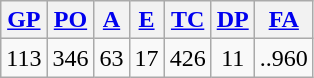<table class="wikitable">
<tr>
<th><a href='#'>GP</a></th>
<th><a href='#'>PO</a></th>
<th><a href='#'>A</a></th>
<th><a href='#'>E</a></th>
<th><a href='#'>TC</a></th>
<th><a href='#'>DP</a></th>
<th><a href='#'>FA</a></th>
</tr>
<tr align=center>
<td>113</td>
<td>346</td>
<td>63</td>
<td>17</td>
<td>426</td>
<td>11</td>
<td>..960</td>
</tr>
</table>
